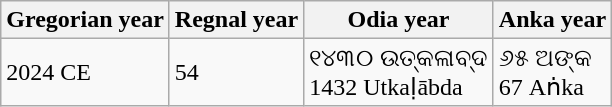<table class="wikitable">
<tr>
<th>Gregorian year</th>
<th>Regnal year</th>
<th>Odia year</th>
<th>Anka year</th>
</tr>
<tr>
<td>2024 CE</td>
<td>54</td>
<td>୧୪୩୦ ଉତ୍କଳାବ୍ଦ<br>1432 Utkaḷābda</td>
<td>୬୫ ଅଙ୍କ<br>67 Aṅka</td>
</tr>
</table>
